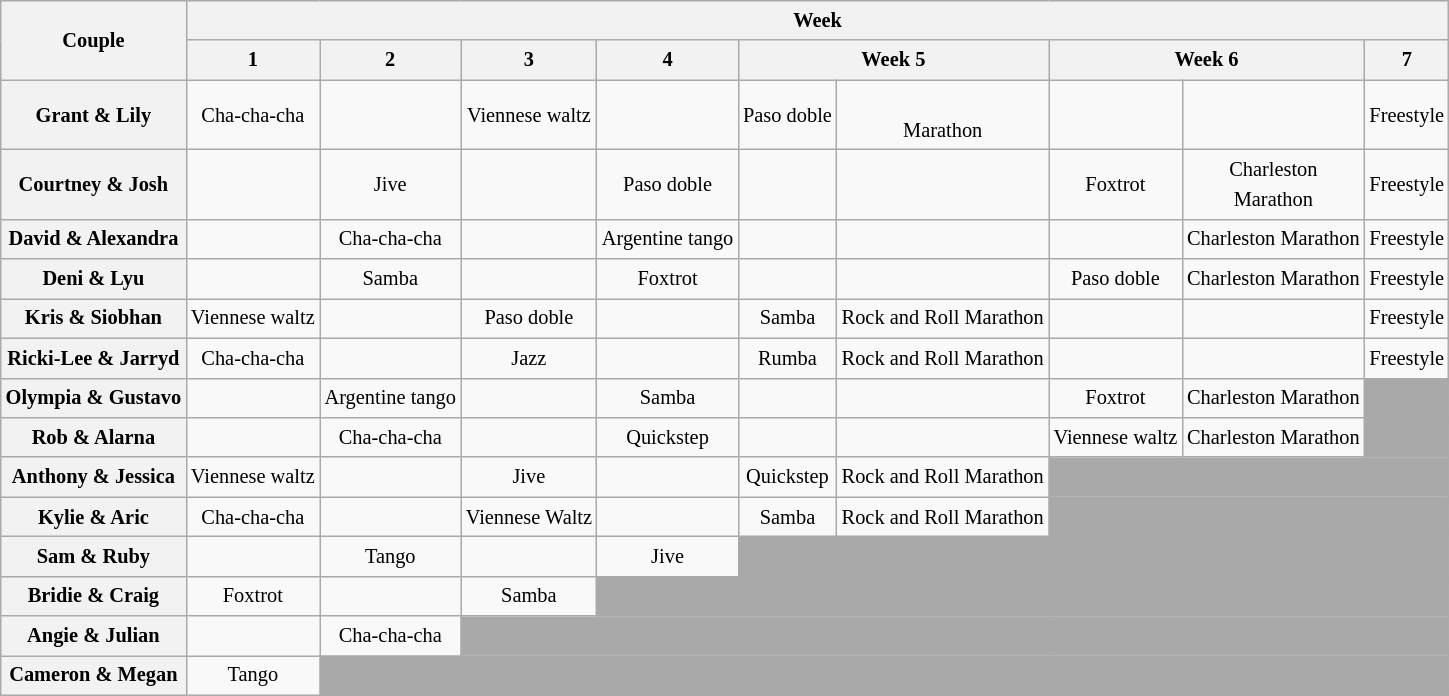<table class="wikitable unsortable" style="text-align:center; font-size:85%; line-height:20px">
<tr>
<th rowspan="2">Couple</th>
<th colspan="9">Week</th>
</tr>
<tr>
<th scope="col">1</th>
<th scope="col">2</th>
<th scope="col">3</th>
<th scope="col">4</th>
<th scope="col" colspan="2">Week 5</th>
<th scope="col" colspan="2">Week 6</th>
<th scope="col">7</th>
</tr>
<tr>
<th scope="row">Grant & Lily</th>
<td>Cha-cha-cha</td>
<td></td>
<td>Viennese waltz</td>
<td></td>
<td>Paso doble</td>
<td><br>Marathon</td>
<td></td>
<td></td>
<td>Freestyle</td>
</tr>
<tr>
<th scope="row">Courtney & Josh</th>
<td></td>
<td>Jive</td>
<td></td>
<td>Paso doble</td>
<td></td>
<td></td>
<td>Foxtrot</td>
<td>Charleston<br>Marathon</td>
<td>Freestyle</td>
</tr>
<tr>
<th scope="row">David & Alexandra</th>
<td></td>
<td>Cha-cha-cha</td>
<td></td>
<td>Argentine tango</td>
<td></td>
<td></td>
<td></td>
<td>Charleston Marathon</td>
<td>Freestyle</td>
</tr>
<tr>
<th scope="row">Deni & Lyu</th>
<td></td>
<td>Samba</td>
<td></td>
<td>Foxtrot</td>
<td></td>
<td></td>
<td>Paso doble</td>
<td>Charleston Marathon</td>
<td>Freestyle</td>
</tr>
<tr>
<th scope="row">Kris & Siobhan</th>
<td>Viennese waltz</td>
<td></td>
<td>Paso doble</td>
<td></td>
<td>Samba</td>
<td>Rock and Roll Marathon</td>
<td></td>
<td></td>
<td>Freestyle</td>
</tr>
<tr>
<th scope="row">Ricki-Lee & Jarryd</th>
<td>Cha-cha-cha</td>
<td></td>
<td>Jazz</td>
<td></td>
<td>Rumba</td>
<td>Rock and Roll Marathon</td>
<td></td>
<td></td>
<td>Freestyle</td>
</tr>
<tr>
<th scope="row">Olympia & Gustavo</th>
<td></td>
<td>Argentine tango</td>
<td></td>
<td>Samba</td>
<td></td>
<td></td>
<td>Foxtrot</td>
<td>Charleston Marathon</td>
<td style="background:darkgrey"></td>
</tr>
<tr>
<th scope="row">Rob & Alarna</th>
<td></td>
<td>Cha-cha-cha</td>
<td></td>
<td>Quickstep</td>
<td></td>
<td></td>
<td>Viennese waltz</td>
<td>Charleston Marathon</td>
<td style="background:darkgrey"></td>
</tr>
<tr>
<th scope="row">Anthony & Jessica</th>
<td>Viennese waltz</td>
<td></td>
<td>Jive</td>
<td></td>
<td>Quickstep</td>
<td>Rock and Roll Marathon</td>
<td colspan="3" style="background:darkgrey"></td>
</tr>
<tr>
<th scope="row">Kylie & Aric</th>
<td>Cha-cha-cha</td>
<td></td>
<td>Viennese Waltz</td>
<td></td>
<td>Samba</td>
<td>Rock and Roll Marathon</td>
<td colspan="3" style="background:darkgrey"></td>
</tr>
<tr>
<th scope="row">Sam & Ruby</th>
<td></td>
<td>Tango</td>
<td></td>
<td>Jive</td>
<td colspan="5" style="background:darkgrey"></td>
</tr>
<tr>
<th scope="row">Bridie & Craig</th>
<td>Foxtrot</td>
<td></td>
<td>Samba</td>
<td colspan="6" style="background:darkgrey"></td>
</tr>
<tr>
<th scope="row">Angie & Julian</th>
<td></td>
<td>Cha-cha-cha</td>
<td colspan="7" style="background:darkgrey"></td>
</tr>
<tr>
<th scope="row">Cameron & Megan</th>
<td>Tango</td>
<td colspan="8" style="background:darkgrey"></td>
</tr>
</table>
